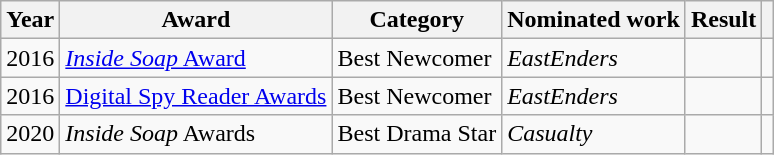<table class="wikitable plainrowheaders sortable">
<tr>
<th>Year</th>
<th>Award</th>
<th>Category</th>
<th>Nominated work</th>
<th>Result</th>
<th class="unsortable"></th>
</tr>
<tr>
<td>2016</td>
<td><a href='#'><em>Inside Soap</em> Award</a></td>
<td>Best Newcomer</td>
<td><em>EastEnders</em></td>
<td></td>
<td align="center"></td>
</tr>
<tr>
<td>2016</td>
<td><a href='#'>Digital Spy Reader Awards</a></td>
<td>Best Newcomer</td>
<td><em>EastEnders</em></td>
<td></td>
<td align="center"></td>
</tr>
<tr>
<td>2020</td>
<td><em>Inside Soap</em> Awards</td>
<td>Best Drama Star</td>
<td><em>Casualty</em></td>
<td></td>
<td align="center"></td>
</tr>
</table>
